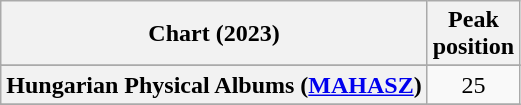<table class="wikitable sortable plainrowheaders" style="text-align:center">
<tr>
<th scope="col">Chart (2023)</th>
<th scope="col">Peak<br>position</th>
</tr>
<tr>
</tr>
<tr>
<th scope="row">Hungarian Physical Albums (<a href='#'>MAHASZ</a>)</th>
<td>25</td>
</tr>
<tr>
</tr>
</table>
